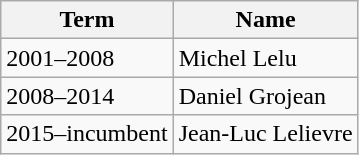<table class="wikitable">
<tr>
<th>Term</th>
<th>Name</th>
</tr>
<tr>
<td>2001–2008</td>
<td>Michel Lelu</td>
</tr>
<tr>
<td>2008–2014</td>
<td>Daniel Grojean</td>
</tr>
<tr>
<td>2015–incumbent</td>
<td>Jean-Luc Lelievre</td>
</tr>
</table>
